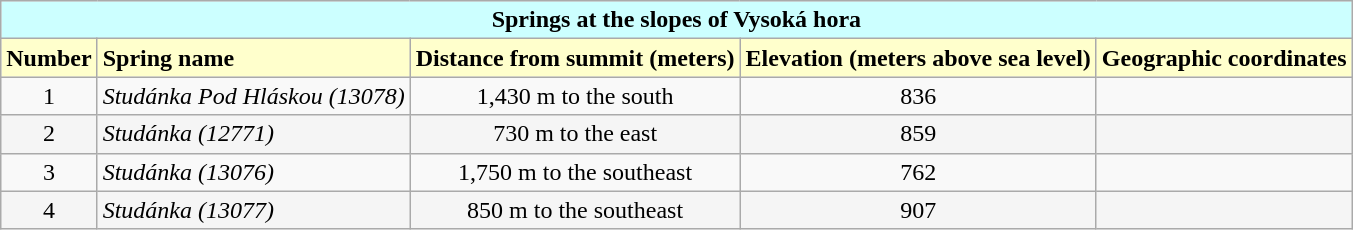<table class="wikitable">
<tr>
<td colspan="5" bgcolor="#CCFFFF" align="center"> <strong>Springs at the slopes of Vysoká hora</strong></td>
</tr>
<tr bgcolor="#FFFFCC">
<td align="center"><strong>Number</strong></td>
<td><strong>Spring name</strong></td>
<td align="center"><strong>Distance from summit (meters)</strong></td>
<td align="center"><strong>Elevation (meters above sea level)</strong></td>
<td align="center"><strong>Geographic coordinates</strong></td>
</tr>
<tr>
<td align="center">1</td>
<td><em>Studánka Pod Hláskou (13078)</em></td>
<td align="center">1,430 m to the south</td>
<td align="center">836</td>
<td align="center"></td>
</tr>
<tr bgcolor="#F5F5F5">
<td align="center">2</td>
<td><em>Studánka (12771)</em></td>
<td align="center">730 m to the east</td>
<td align="center">859</td>
<td align="center"></td>
</tr>
<tr>
<td align="center">3</td>
<td><em>Studánka (13076)</em></td>
<td align="center">1,750 m to the southeast</td>
<td align="center">762</td>
<td align="center"></td>
</tr>
<tr bgcolor="#F5F5F5">
<td align="center">4</td>
<td><em>Studánka (13077)</em></td>
<td align="center">850 m to the southeast</td>
<td align="center">907</td>
<td align="center"></td>
</tr>
</table>
